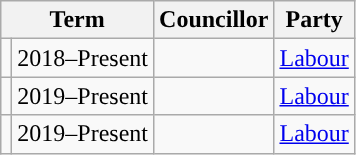<table class="wikitable">
<tr>
<th colspan=2>Term</th>
<th>Councillor</th>
<th>Party</th>
</tr>
<tr>
<td style="background-color: "></td>
<td>2018–Present</td>
<td></td>
<td><a href='#'>Labour</a></td>
</tr>
<tr>
<td style="background-color: "></td>
<td>2019–Present</td>
<td></td>
<td><a href='#'>Labour</a></td>
</tr>
<tr>
<td style="background-color: "></td>
<td>2019–Present</td>
<td></td>
<td><a href='#'>Labour</a></td>
</tr>
</table>
